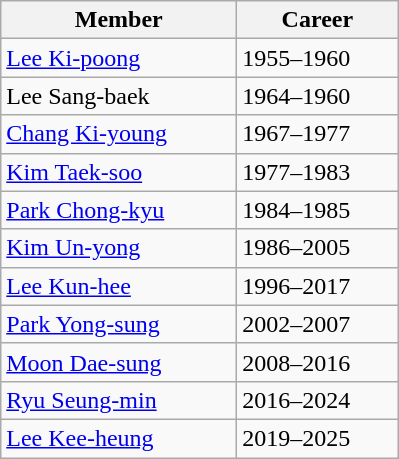<table class="wikitable sortable">
<tr>
<th width="150">Member</th>
<th width="100">Career</th>
</tr>
<tr>
<td><a href='#'>Lee Ki-poong</a></td>
<td>1955–1960</td>
</tr>
<tr>
<td>Lee Sang-baek</td>
<td>1964–1960</td>
</tr>
<tr>
<td><a href='#'>Chang Ki-young</a></td>
<td>1967–1977</td>
</tr>
<tr>
<td><a href='#'>Kim Taek-soo</a></td>
<td>1977–1983</td>
</tr>
<tr>
<td><a href='#'>Park Chong-kyu</a></td>
<td>1984–1985</td>
</tr>
<tr>
<td><a href='#'>Kim Un-yong</a></td>
<td>1986–2005</td>
</tr>
<tr>
<td><a href='#'>Lee Kun-hee</a></td>
<td>1996–2017</td>
</tr>
<tr>
<td><a href='#'>Park Yong-sung</a></td>
<td>2002–2007</td>
</tr>
<tr>
<td><a href='#'>Moon Dae-sung</a></td>
<td>2008–2016</td>
</tr>
<tr>
<td><a href='#'>Ryu Seung-min</a></td>
<td>2016–2024</td>
</tr>
<tr>
<td><a href='#'>Lee Kee-heung</a></td>
<td>2019–2025</td>
</tr>
</table>
